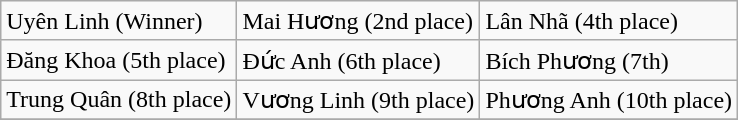<table class="wikitable" align="center">
<tr>
<td>Uyên Linh (Winner)</td>
<td>Mai Hương (2nd place)</td>
<td>Lân Nhã (4th place)</td>
</tr>
<tr>
<td>Đăng Khoa (5th place)</td>
<td>Đức Anh (6th place)</td>
<td>Bích Phương (7th)</td>
</tr>
<tr>
<td>Trung Quân (8th place)</td>
<td>Vương Linh (9th place)</td>
<td>Phương Anh (10th place)</td>
</tr>
<tr>
</tr>
</table>
